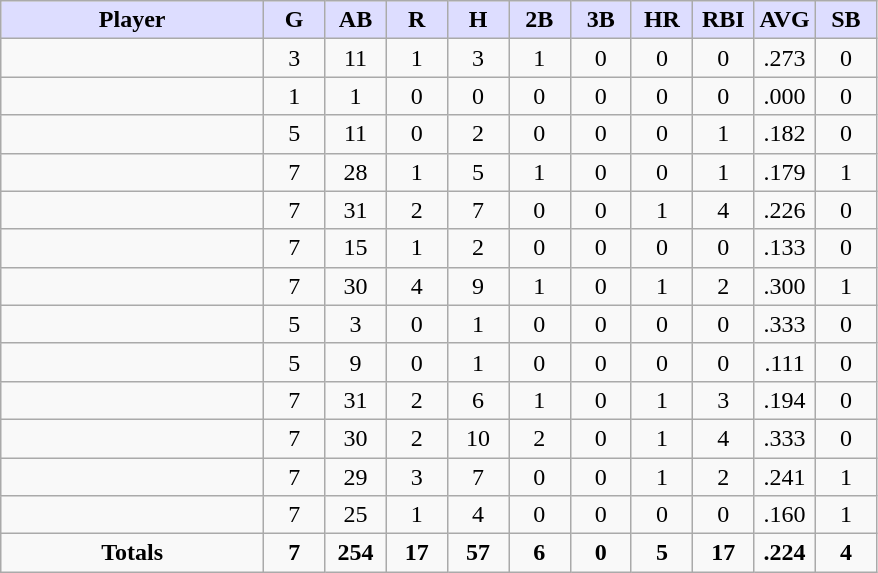<table class="wikitable" style="text-align:center;">
<tr>
<th style="background:#ddf; width:30%;"><strong>Player</strong></th>
<th style="background:#ddf; width:7%;"><strong>G</strong></th>
<th style="background:#ddf; width:7%;"><strong>AB</strong></th>
<th style="background:#ddf; width:7%;"><strong>R</strong></th>
<th style="background:#ddf; width:7%;"><strong>H</strong></th>
<th style="background:#ddf; width:7%;"><strong>2B</strong></th>
<th style="background:#ddf; width:7%;"><strong>3B</strong></th>
<th style="background:#ddf; width:7%;"><strong>HR</strong></th>
<th style="background:#ddf; width:7%;"><strong>RBI</strong></th>
<th style="background:#ddf; width:7%;"><strong>AVG</strong></th>
<th style="background:#ddf; width:7%;"><strong>SB</strong></th>
</tr>
<tr>
<td align=left></td>
<td>3</td>
<td>11</td>
<td>1</td>
<td>3</td>
<td>1</td>
<td>0</td>
<td>0</td>
<td>0</td>
<td>.273</td>
<td>0</td>
</tr>
<tr>
<td align=left></td>
<td>1</td>
<td>1</td>
<td>0</td>
<td>0</td>
<td>0</td>
<td>0</td>
<td>0</td>
<td>0</td>
<td>.000</td>
<td>0</td>
</tr>
<tr>
<td align=left></td>
<td>5</td>
<td>11</td>
<td>0</td>
<td>2</td>
<td>0</td>
<td>0</td>
<td>0</td>
<td>1</td>
<td>.182</td>
<td>0</td>
</tr>
<tr>
<td align=left></td>
<td>7</td>
<td>28</td>
<td>1</td>
<td>5</td>
<td>1</td>
<td>0</td>
<td>0</td>
<td>1</td>
<td>.179</td>
<td>1</td>
</tr>
<tr>
<td align=left></td>
<td>7</td>
<td>31</td>
<td>2</td>
<td>7</td>
<td>0</td>
<td>0</td>
<td>1</td>
<td>4</td>
<td>.226</td>
<td>0</td>
</tr>
<tr>
<td align=left></td>
<td>7</td>
<td>15</td>
<td>1</td>
<td>2</td>
<td>0</td>
<td>0</td>
<td>0</td>
<td>0</td>
<td>.133</td>
<td>0</td>
</tr>
<tr>
<td align=left></td>
<td>7</td>
<td>30</td>
<td>4</td>
<td>9</td>
<td>1</td>
<td>0</td>
<td>1</td>
<td>2</td>
<td>.300</td>
<td>1</td>
</tr>
<tr>
<td align=left></td>
<td>5</td>
<td>3</td>
<td>0</td>
<td>1</td>
<td>0</td>
<td>0</td>
<td>0</td>
<td>0</td>
<td>.333</td>
<td>0</td>
</tr>
<tr>
<td align=left></td>
<td>5</td>
<td>9</td>
<td>0</td>
<td>1</td>
<td>0</td>
<td>0</td>
<td>0</td>
<td>0</td>
<td>.111</td>
<td>0</td>
</tr>
<tr>
<td align=left></td>
<td>7</td>
<td>31</td>
<td>2</td>
<td>6</td>
<td>1</td>
<td>0</td>
<td>1</td>
<td>3</td>
<td>.194</td>
<td>0</td>
</tr>
<tr>
<td align=left></td>
<td>7</td>
<td>30</td>
<td>2</td>
<td>10</td>
<td>2</td>
<td>0</td>
<td>1</td>
<td>4</td>
<td>.333</td>
<td>0</td>
</tr>
<tr>
<td align=left></td>
<td>7</td>
<td>29</td>
<td>3</td>
<td>7</td>
<td>0</td>
<td>0</td>
<td>1</td>
<td>2</td>
<td>.241</td>
<td>1</td>
</tr>
<tr>
<td align=left></td>
<td>7</td>
<td>25</td>
<td>1</td>
<td>4</td>
<td>0</td>
<td>0</td>
<td>0</td>
<td>0</td>
<td>.160</td>
<td>1</td>
</tr>
<tr class="sortbottom">
<td><strong>Totals</strong></td>
<td><strong>7</strong></td>
<td><strong>254</strong></td>
<td><strong>17</strong></td>
<td><strong>57</strong></td>
<td><strong>6</strong></td>
<td><strong>0</strong></td>
<td><strong>5</strong></td>
<td><strong>17</strong></td>
<td><strong>.224</strong></td>
<td><strong>4</strong></td>
</tr>
</table>
